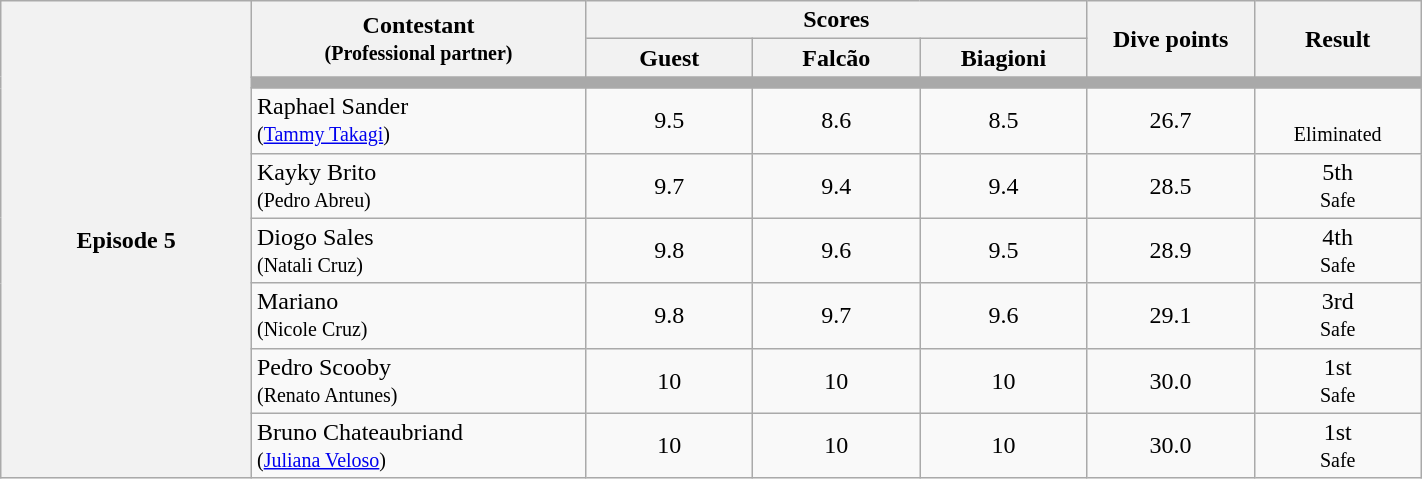<table class="wikitable" style="text-align:center; width:75%;">
<tr>
<th rowspan=09 style="width:15%;">Episode 5<br><small></small></th>
<th rowspan=02 style="width:20%;">Contestant<br><small>(Professional partner)</small></th>
<th colspan=03 style="width:30%;">Scores</th>
<th rowspan=02 style="width:10%;">Dive points</th>
<th rowspan=02 style="width:10%;">Result</th>
</tr>
<tr>
<th style="width:10%;">Guest</th>
<th style="width:10%;">Falcão</th>
<th style="width:10%;">Biagioni</th>
</tr>
<tr>
<td colspan=6 bgcolor="#A9A9A9"></td>
</tr>
<tr>
<td align="left">Raphael Sander<br><small>(<a href='#'>Tammy Takagi</a>)</small></td>
<td>9.5</td>
<td>8.6</td>
<td>8.5</td>
<td>26.7</td>
<td><br><small>Eliminated</small></td>
</tr>
<tr>
<td align="left">Kayky Brito<br><small>(Pedro Abreu)</small></td>
<td>9.7</td>
<td>9.4</td>
<td>9.4</td>
<td>28.5</td>
<td>5th<br><small>Safe</small></td>
</tr>
<tr>
<td align="left">Diogo Sales<br><small>(Natali Cruz)</small></td>
<td>9.8</td>
<td>9.6</td>
<td>9.5</td>
<td>28.9</td>
<td>4th<br><small>Safe</small></td>
</tr>
<tr>
<td align="left">Mariano<br><small>(Nicole Cruz)</small></td>
<td>9.8</td>
<td>9.7</td>
<td>9.6</td>
<td>29.1</td>
<td>3rd<br><small>Safe</small></td>
</tr>
<tr>
<td align="left">Pedro Scooby<br><small>(Renato Antunes)</small></td>
<td>10</td>
<td>10</td>
<td>10</td>
<td>30.0</td>
<td>1st<br><small>Safe</small></td>
</tr>
<tr>
<td align="left">Bruno Chateaubriand<br><small>(<a href='#'>Juliana Veloso</a>)</small></td>
<td>10</td>
<td>10</td>
<td>10</td>
<td>30.0</td>
<td>1st<br><small>Safe</small></td>
</tr>
</table>
